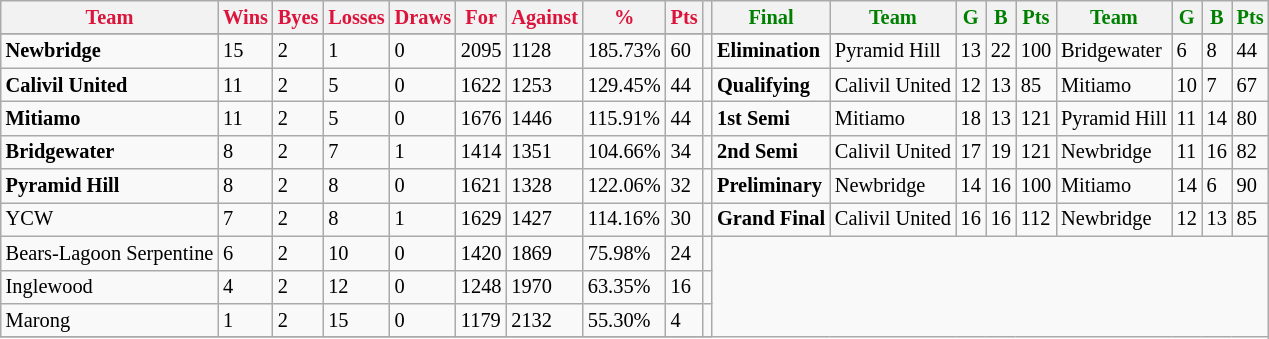<table style="font-size: 85%; text-align: left;" class="wikitable">
<tr>
<th style="color:crimson">Team</th>
<th style="color:crimson">Wins</th>
<th style="color:crimson">Byes</th>
<th style="color:crimson">Losses</th>
<th style="color:crimson">Draws</th>
<th style="color:crimson">For</th>
<th style="color:crimson">Against</th>
<th style="color:crimson">%</th>
<th style="color:crimson">Pts</th>
<th></th>
<th style="color:green">Final</th>
<th style="color:green">Team</th>
<th style="color:green">G</th>
<th style="color:green">B</th>
<th style="color:green">Pts</th>
<th style="color:green">Team</th>
<th style="color:green">G</th>
<th style="color:green">B</th>
<th style="color:green">Pts</th>
</tr>
<tr>
</tr>
<tr>
</tr>
<tr>
<td><strong>	Newbridge	</strong></td>
<td>15</td>
<td>2</td>
<td>1</td>
<td>0</td>
<td>2095</td>
<td>1128</td>
<td>185.73%</td>
<td>60</td>
<td></td>
<td><strong>Elimination</strong></td>
<td>Pyramid Hill</td>
<td>13</td>
<td>22</td>
<td>100</td>
<td>Bridgewater</td>
<td>6</td>
<td>8</td>
<td>44</td>
</tr>
<tr>
<td><strong>	Calivil United	</strong></td>
<td>11</td>
<td>2</td>
<td>5</td>
<td>0</td>
<td>1622</td>
<td>1253</td>
<td>129.45%</td>
<td>44</td>
<td></td>
<td><strong>Qualifying</strong></td>
<td>Calivil United</td>
<td>12</td>
<td>13</td>
<td>85</td>
<td>Mitiamo</td>
<td>10</td>
<td>7</td>
<td>67</td>
</tr>
<tr>
<td><strong>	Mitiamo	</strong></td>
<td>11</td>
<td>2</td>
<td>5</td>
<td>0</td>
<td>1676</td>
<td>1446</td>
<td>115.91%</td>
<td>44</td>
<td></td>
<td><strong>1st Semi</strong></td>
<td>Mitiamo</td>
<td>18</td>
<td>13</td>
<td>121</td>
<td>Pyramid Hill</td>
<td>11</td>
<td>14</td>
<td>80</td>
</tr>
<tr>
<td><strong>	Bridgewater	</strong></td>
<td>8</td>
<td>2</td>
<td>7</td>
<td>1</td>
<td>1414</td>
<td>1351</td>
<td>104.66%</td>
<td>34</td>
<td></td>
<td><strong>2nd Semi</strong></td>
<td>Calivil United</td>
<td>17</td>
<td>19</td>
<td>121</td>
<td>Newbridge</td>
<td>11</td>
<td>16</td>
<td>82</td>
</tr>
<tr>
<td><strong>	Pyramid Hill	</strong></td>
<td>8</td>
<td>2</td>
<td>8</td>
<td>0</td>
<td>1621</td>
<td>1328</td>
<td>122.06%</td>
<td>32</td>
<td></td>
<td><strong>Preliminary</strong></td>
<td>Newbridge</td>
<td>14</td>
<td>16</td>
<td>100</td>
<td>Mitiamo</td>
<td>14</td>
<td>6</td>
<td>90</td>
</tr>
<tr>
<td>YCW</td>
<td>7</td>
<td>2</td>
<td>8</td>
<td>1</td>
<td>1629</td>
<td>1427</td>
<td>114.16%</td>
<td>30</td>
<td></td>
<td><strong>Grand Final</strong></td>
<td>Calivil United</td>
<td>16</td>
<td>16</td>
<td>112</td>
<td>Newbridge</td>
<td>12</td>
<td>13</td>
<td>85</td>
</tr>
<tr>
<td>Bears-Lagoon Serpentine</td>
<td>6</td>
<td>2</td>
<td>10</td>
<td>0</td>
<td>1420</td>
<td>1869</td>
<td>75.98%</td>
<td>24</td>
<td></td>
</tr>
<tr>
<td>Inglewood</td>
<td>4</td>
<td>2</td>
<td>12</td>
<td>0</td>
<td>1248</td>
<td>1970</td>
<td>63.35%</td>
<td>16</td>
<td></td>
</tr>
<tr>
<td>Marong</td>
<td>1</td>
<td>2</td>
<td>15</td>
<td>0</td>
<td>1179</td>
<td>2132</td>
<td>55.30%</td>
<td>4</td>
<td></td>
</tr>
<tr>
</tr>
</table>
